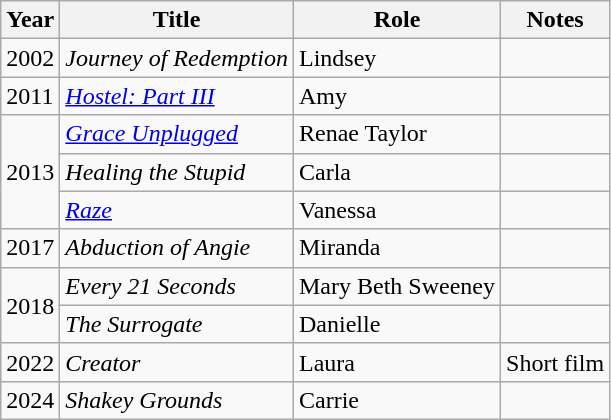<table class="wikitable sortable">
<tr>
<th>Year</th>
<th>Title</th>
<th>Role</th>
<th class="unsortable">Notes</th>
</tr>
<tr>
<td>2002</td>
<td><em>Journey of Redemption</em></td>
<td>Lindsey</td>
<td></td>
</tr>
<tr>
<td>2011</td>
<td><em><a href='#'>Hostel: Part III</a></em></td>
<td>Amy</td>
<td></td>
</tr>
<tr>
<td rowspan="3">2013</td>
<td><em><a href='#'>Grace Unplugged</a></em></td>
<td>Renae Taylor</td>
<td></td>
</tr>
<tr>
<td><em>Healing the Stupid</em></td>
<td>Carla</td>
<td></td>
</tr>
<tr>
<td><em><a href='#'>Raze</a></em></td>
<td>Vanessa</td>
<td></td>
</tr>
<tr>
<td rowspan="1">2017</td>
<td><em>Abduction of Angie</em></td>
<td>Miranda</td>
<td></td>
</tr>
<tr>
<td rowspan="2">2018</td>
<td><em>Every 21 Seconds</em></td>
<td>Mary Beth Sweeney</td>
<td></td>
</tr>
<tr>
<td><em>The Surrogate</em></td>
<td>Danielle</td>
<td></td>
</tr>
<tr>
<td>2022</td>
<td><em>Creator</em></td>
<td>Laura</td>
<td>Short film</td>
</tr>
<tr>
<td>2024</td>
<td><em>Shakey Grounds</em></td>
<td>Carrie</td>
<td></td>
</tr>
</table>
